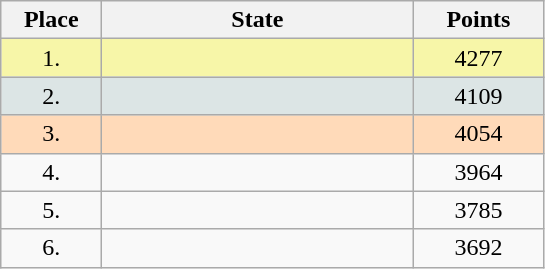<table class = "wikitable" style = "text-align: center">
<tr>
<th width = 60>Place</th>
<th width = 200>State</th>
<th width = 80>Points</th>
</tr>
<tr bgcolor = F7F6A8>
<td>1.</td>
<td align = "left"></td>
<td>4277</td>
</tr>
<tr bgcolor = DCE5E5>
<td>2.</td>
<td align = "left"></td>
<td>4109</td>
</tr>
<tr bgcolor = FFDAB9>
<td>3.</td>
<td align = "left"></td>
<td>4054</td>
</tr>
<tr>
<td>4.</td>
<td align = "left"></td>
<td>3964</td>
</tr>
<tr>
<td>5.</td>
<td align = "left"></td>
<td>3785</td>
</tr>
<tr>
<td>6.</td>
<td align = "left"></td>
<td>3692</td>
</tr>
</table>
